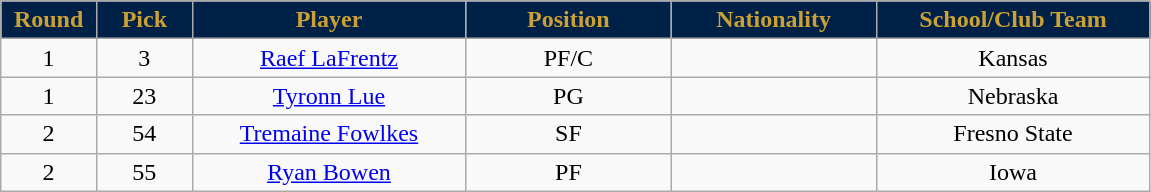<table class="wikitable sortable sortable">
<tr>
<th style="background:#002147;color:#CBA135;" width="7%">Round</th>
<th style="background:#002147;color:#CBA135;" width="7%">Pick</th>
<th style="background:#002147;color:#CBA135;" width="20%">Player</th>
<th style="background:#002147;color:#CBA135;" width="15%">Position</th>
<th style="background:#002147;color:#CBA135;" width="15%">Nationality</th>
<th style="background:#002147;color:#CBA135;" width="20%">School/Club Team</th>
</tr>
<tr style="text-align: center">
<td>1</td>
<td>3</td>
<td><a href='#'>Raef LaFrentz</a></td>
<td>PF/C</td>
<td></td>
<td>Kansas</td>
</tr>
<tr style="text-align: center">
<td>1</td>
<td>23</td>
<td><a href='#'>Tyronn Lue</a></td>
<td>PG</td>
<td></td>
<td>Nebraska</td>
</tr>
<tr style="text-align: center">
<td>2</td>
<td>54</td>
<td><a href='#'>Tremaine Fowlkes</a></td>
<td>SF</td>
<td></td>
<td>Fresno State</td>
</tr>
<tr style="text-align: center">
<td>2</td>
<td>55</td>
<td><a href='#'>Ryan Bowen</a></td>
<td>PF</td>
<td></td>
<td>Iowa</td>
</tr>
</table>
